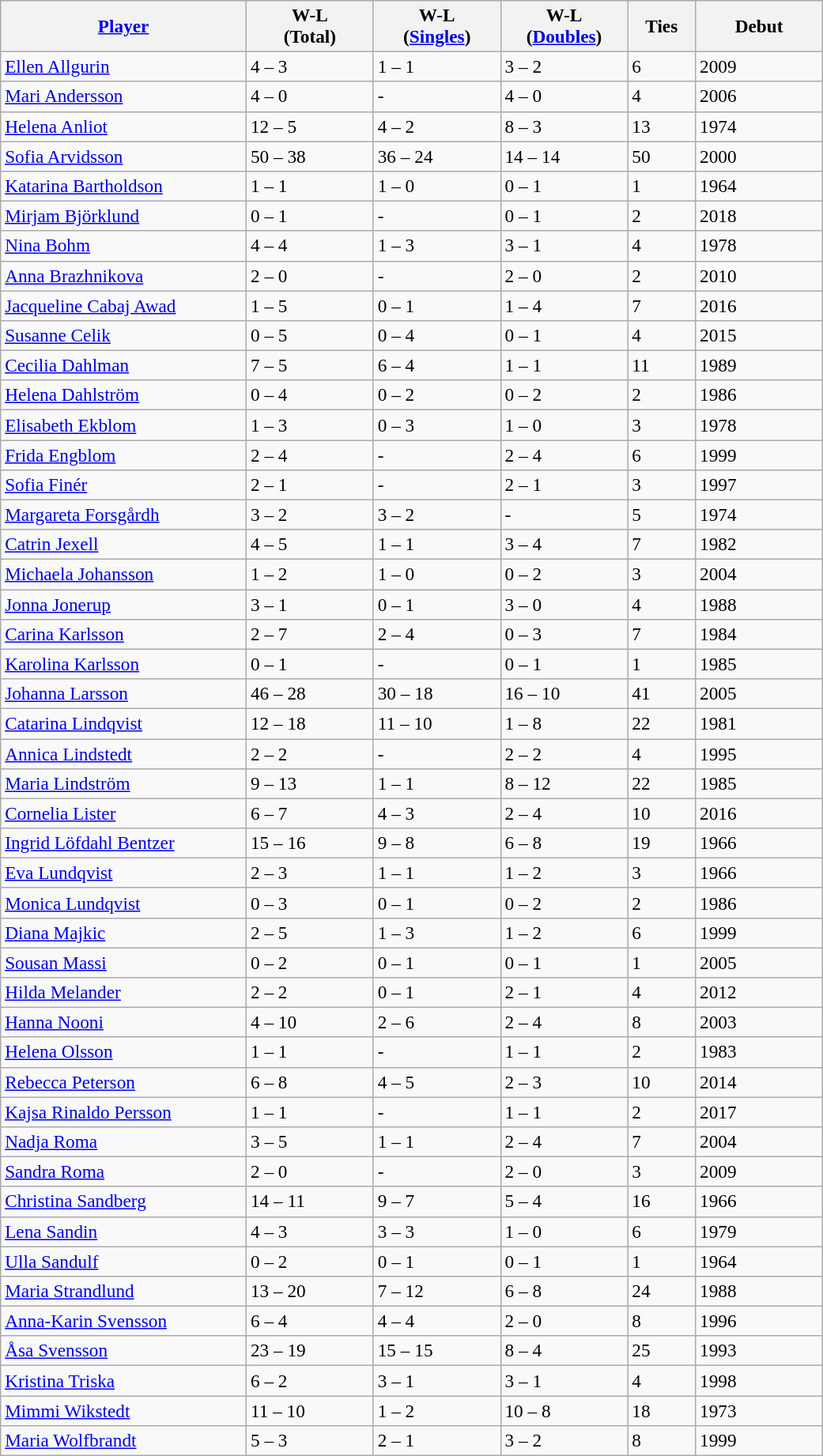<table class="wikitable sortable" style=font-size:97%>
<tr>
<th width=200><a href='#'>Player</a></th>
<th width=100>W-L<br>(Total)</th>
<th width=100>W-L<br>(<a href='#'>Singles</a>)</th>
<th width=100>W-L<br>(<a href='#'>Doubles</a>)</th>
<th width=50>Ties</th>
<th width=100>Debut</th>
</tr>
<tr>
<td><a href='#'>Ellen Allgurin</a></td>
<td>4 – 3</td>
<td>1 – 1</td>
<td>3 – 2</td>
<td>6</td>
<td>2009</td>
</tr>
<tr>
<td><a href='#'>Mari Andersson</a></td>
<td>4 – 0</td>
<td>-</td>
<td>4 – 0</td>
<td>4</td>
<td>2006</td>
</tr>
<tr>
<td><a href='#'>Helena Anliot</a></td>
<td>12 – 5</td>
<td>4 – 2</td>
<td>8 – 3</td>
<td>13</td>
<td>1974</td>
</tr>
<tr>
<td><a href='#'>Sofia Arvidsson</a></td>
<td>50 – 38</td>
<td>36 – 24</td>
<td>14 – 14</td>
<td>50</td>
<td>2000</td>
</tr>
<tr>
<td><a href='#'>Katarina Bartholdson</a></td>
<td>1 – 1</td>
<td>1 – 0</td>
<td>0 – 1</td>
<td>1</td>
<td>1964</td>
</tr>
<tr>
<td><a href='#'>Mirjam Björklund</a></td>
<td>0 – 1</td>
<td>-</td>
<td>0 – 1</td>
<td>2</td>
<td>2018</td>
</tr>
<tr>
<td><a href='#'>Nina Bohm</a></td>
<td>4 – 4</td>
<td>1 – 3</td>
<td>3 – 1</td>
<td>4</td>
<td>1978</td>
</tr>
<tr>
<td><a href='#'>Anna Brazhnikova</a></td>
<td>2 – 0</td>
<td>-</td>
<td>2 – 0</td>
<td>2</td>
<td>2010</td>
</tr>
<tr>
<td><a href='#'>Jacqueline Cabaj Awad</a></td>
<td>1 – 5</td>
<td>0 – 1</td>
<td>1 – 4</td>
<td>7</td>
<td>2016</td>
</tr>
<tr>
<td><a href='#'>Susanne Celik</a></td>
<td>0 – 5</td>
<td>0 – 4</td>
<td>0 – 1</td>
<td>4</td>
<td>2015</td>
</tr>
<tr>
<td><a href='#'>Cecilia Dahlman</a></td>
<td>7 – 5</td>
<td>6 – 4</td>
<td>1 – 1</td>
<td>11</td>
<td>1989</td>
</tr>
<tr>
<td><a href='#'>Helena Dahlström</a></td>
<td>0 – 4</td>
<td>0 – 2</td>
<td>0 – 2</td>
<td>2</td>
<td>1986</td>
</tr>
<tr>
<td><a href='#'>Elisabeth Ekblom</a></td>
<td>1 – 3</td>
<td>0 – 3</td>
<td>1 – 0</td>
<td>3</td>
<td>1978</td>
</tr>
<tr>
<td><a href='#'>Frida Engblom</a></td>
<td>2 – 4</td>
<td>-</td>
<td>2 – 4</td>
<td>6</td>
<td>1999</td>
</tr>
<tr>
<td><a href='#'>Sofia Finér</a></td>
<td>2 – 1</td>
<td>-</td>
<td>2 – 1</td>
<td>3</td>
<td>1997</td>
</tr>
<tr>
<td><a href='#'>Margareta Forsgårdh</a></td>
<td>3 – 2</td>
<td>3 – 2</td>
<td>-</td>
<td>5</td>
<td>1974</td>
</tr>
<tr>
<td><a href='#'>Catrin Jexell</a></td>
<td>4 – 5</td>
<td>1 – 1</td>
<td>3 – 4</td>
<td>7</td>
<td>1982</td>
</tr>
<tr>
<td><a href='#'>Michaela Johansson</a></td>
<td>1 – 2</td>
<td>1 – 0</td>
<td>0 – 2</td>
<td>3</td>
<td>2004</td>
</tr>
<tr>
<td><a href='#'>Jonna Jonerup</a></td>
<td>3 – 1</td>
<td>0 – 1</td>
<td>3 – 0</td>
<td>4</td>
<td>1988</td>
</tr>
<tr>
<td><a href='#'>Carina Karlsson</a></td>
<td>2 – 7</td>
<td>2 – 4</td>
<td>0 – 3</td>
<td>7</td>
<td>1984</td>
</tr>
<tr>
<td><a href='#'>Karolina Karlsson</a></td>
<td>0 – 1</td>
<td>-</td>
<td>0 – 1</td>
<td>1</td>
<td>1985</td>
</tr>
<tr>
<td><a href='#'>Johanna Larsson</a></td>
<td>46 – 28</td>
<td>30 – 18</td>
<td>16 – 10</td>
<td>41</td>
<td>2005</td>
</tr>
<tr>
<td><a href='#'>Catarina Lindqvist</a></td>
<td>12 – 18</td>
<td>11 – 10</td>
<td>1 – 8</td>
<td>22</td>
<td>1981</td>
</tr>
<tr>
<td><a href='#'>Annica Lindstedt</a></td>
<td>2 – 2</td>
<td>-</td>
<td>2 – 2</td>
<td>4</td>
<td>1995</td>
</tr>
<tr>
<td><a href='#'>Maria Lindström</a></td>
<td>9 – 13</td>
<td>1 – 1</td>
<td>8 – 12</td>
<td>22</td>
<td>1985</td>
</tr>
<tr>
<td><a href='#'>Cornelia Lister</a></td>
<td>6 – 7</td>
<td>4 – 3</td>
<td>2 – 4</td>
<td>10</td>
<td>2016</td>
</tr>
<tr>
<td><a href='#'>Ingrid Löfdahl Bentzer</a></td>
<td>15 – 16</td>
<td>9 – 8</td>
<td>6 – 8</td>
<td>19</td>
<td>1966</td>
</tr>
<tr>
<td><a href='#'>Eva Lundqvist</a></td>
<td>2 – 3</td>
<td>1 – 1</td>
<td>1 – 2</td>
<td>3</td>
<td>1966</td>
</tr>
<tr>
<td><a href='#'>Monica Lundqvist</a></td>
<td>0 – 3</td>
<td>0 – 1</td>
<td>0 – 2</td>
<td>2</td>
<td>1986</td>
</tr>
<tr>
<td><a href='#'>Diana Majkic</a></td>
<td>2 – 5</td>
<td>1 – 3</td>
<td>1 – 2</td>
<td>6</td>
<td>1999</td>
</tr>
<tr>
<td><a href='#'>Sousan Massi</a></td>
<td>0 – 2</td>
<td>0 – 1</td>
<td>0 – 1</td>
<td>1</td>
<td>2005</td>
</tr>
<tr>
<td><a href='#'>Hilda Melander</a></td>
<td>2 – 2</td>
<td>0 – 1</td>
<td>2 – 1</td>
<td>4</td>
<td>2012</td>
</tr>
<tr>
<td><a href='#'>Hanna Nooni</a></td>
<td>4 – 10</td>
<td>2 – 6</td>
<td>2 – 4</td>
<td>8</td>
<td>2003</td>
</tr>
<tr>
<td><a href='#'>Helena Olsson</a></td>
<td>1 – 1</td>
<td>-</td>
<td>1 – 1</td>
<td>2</td>
<td>1983</td>
</tr>
<tr>
<td><a href='#'>Rebecca Peterson</a></td>
<td>6 – 8</td>
<td>4 – 5</td>
<td>2 – 3</td>
<td>10</td>
<td>2014</td>
</tr>
<tr>
<td><a href='#'>Kajsa Rinaldo Persson</a></td>
<td>1 – 1</td>
<td>-</td>
<td>1 – 1</td>
<td>2</td>
<td>2017</td>
</tr>
<tr>
<td><a href='#'>Nadja Roma</a></td>
<td>3 – 5</td>
<td>1 – 1</td>
<td>2 – 4</td>
<td>7</td>
<td>2004</td>
</tr>
<tr>
<td><a href='#'>Sandra Roma</a></td>
<td>2 – 0</td>
<td>-</td>
<td>2 – 0</td>
<td>3</td>
<td>2009</td>
</tr>
<tr>
<td><a href='#'>Christina Sandberg</a></td>
<td>14 – 11</td>
<td>9 – 7</td>
<td>5 – 4</td>
<td>16</td>
<td>1966</td>
</tr>
<tr>
<td><a href='#'>Lena Sandin</a></td>
<td>4 – 3</td>
<td>3 – 3</td>
<td>1 – 0</td>
<td>6</td>
<td>1979</td>
</tr>
<tr>
<td><a href='#'>Ulla Sandulf</a></td>
<td>0 – 2</td>
<td>0 – 1</td>
<td>0 – 1</td>
<td>1</td>
<td>1964</td>
</tr>
<tr>
<td><a href='#'>Maria Strandlund</a></td>
<td>13 – 20</td>
<td>7 – 12</td>
<td>6 – 8</td>
<td>24</td>
<td>1988</td>
</tr>
<tr>
<td><a href='#'>Anna-Karin Svensson</a></td>
<td>6 – 4</td>
<td>4 – 4</td>
<td>2 – 0</td>
<td>8</td>
<td>1996</td>
</tr>
<tr>
<td><a href='#'>Åsa Svensson</a></td>
<td>23 – 19</td>
<td>15 – 15</td>
<td>8 – 4</td>
<td>25</td>
<td>1993</td>
</tr>
<tr>
<td><a href='#'>Kristina Triska</a></td>
<td>6 – 2</td>
<td>3 – 1</td>
<td>3 – 1</td>
<td>4</td>
<td>1998</td>
</tr>
<tr>
<td><a href='#'>Mimmi Wikstedt</a></td>
<td>11 – 10</td>
<td>1 – 2</td>
<td>10 – 8</td>
<td>18</td>
<td>1973</td>
</tr>
<tr>
<td><a href='#'>Maria Wolfbrandt</a></td>
<td>5 – 3</td>
<td>2 – 1</td>
<td>3 – 2</td>
<td>8</td>
<td>1999</td>
</tr>
</table>
